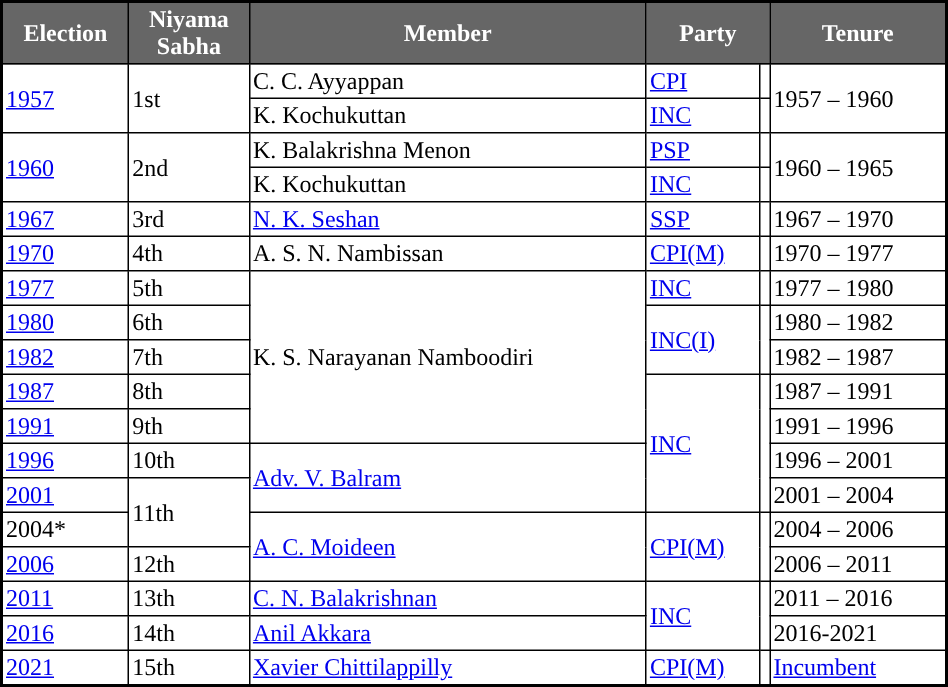<table class="sortable" width="50%" cellpadding="2" cellspacing="0" border="1" style="border-collapse: collapse; border: 2px #000000 solid; font-size: x-big;">
<tr>
<th style="background-color:#666666; color:white">Election</th>
<th style="background-color:#666666; color:white">Niyama<br>Sabha</th>
<th style="background-color:#666666; color:white">Member</th>
<th colspan="2" style="background-color:#666666; color:white">Party</th>
<th style="background-color:#666666; color:white">Tenure</th>
</tr>
<tr>
<td rowspan="2"><a href='#'>1957</a></td>
<td rowspan="2">1st</td>
<td>C. C. Ayyappan</td>
<td><a href='#'>CPI</a></td>
<td style="background-color: "></td>
<td rowspan="2">1957 – 1960</td>
</tr>
<tr>
<td>K. Kochukuttan</td>
<td><a href='#'>INC</a></td>
<td style="background-color: "></td>
</tr>
<tr>
<td rowspan="2"><a href='#'>1960</a></td>
<td rowspan="2">2nd</td>
<td>K. Balakrishna Menon</td>
<td><a href='#'>PSP</a></td>
<td style="background-color: "></td>
<td rowspan="2">1960 – 1965</td>
</tr>
<tr>
<td>K. Kochukuttan</td>
<td><a href='#'>INC</a></td>
<td style="background-color: "></td>
</tr>
<tr>
<td><a href='#'>1967</a></td>
<td>3rd</td>
<td><a href='#'>N. K. Seshan</a></td>
<td><a href='#'>SSP</a></td>
<td style="background-color: "></td>
<td>1967 – 1970</td>
</tr>
<tr>
<td><a href='#'>1970</a></td>
<td>4th</td>
<td>A. S. N. Nambissan</td>
<td><a href='#'>CPI(M)</a></td>
<td style="background-color: "></td>
<td>1970 – 1977</td>
</tr>
<tr>
<td><a href='#'>1977</a></td>
<td>5th</td>
<td rowspan="5">K. S. Narayanan Namboodiri</td>
<td><a href='#'>INC</a></td>
<td style="background-color: "></td>
<td>1977 – 1980</td>
</tr>
<tr>
<td><a href='#'>1980</a></td>
<td>6th</td>
<td rowspan="2"><a href='#'>INC(I)</a></td>
<td rowspan="2" style="background-color: "></td>
<td>1980 – 1982</td>
</tr>
<tr>
<td><a href='#'>1982</a></td>
<td>7th</td>
<td>1982 – 1987</td>
</tr>
<tr>
<td><a href='#'>1987</a></td>
<td>8th</td>
<td rowspan="4"><a href='#'>INC</a></td>
<td rowspan="4" style="background-color: "></td>
<td>1987 – 1991</td>
</tr>
<tr>
<td><a href='#'>1991</a></td>
<td>9th</td>
<td>1991 – 1996</td>
</tr>
<tr>
<td><a href='#'>1996</a></td>
<td>10th</td>
<td rowspan="2"><a href='#'>Adv. V. Balram</a></td>
<td>1996 – 2001</td>
</tr>
<tr>
<td><a href='#'>2001</a></td>
<td rowspan="2">11th</td>
<td>2001 – 2004</td>
</tr>
<tr>
<td>2004*</td>
<td rowspan="2"><a href='#'>A. C. Moideen</a></td>
<td rowspan="2"><a href='#'>CPI(M)</a></td>
<td rowspan="2" style="background-color: "></td>
<td>2004 – 2006</td>
</tr>
<tr>
<td><a href='#'>2006</a></td>
<td>12th</td>
<td>2006 – 2011</td>
</tr>
<tr>
<td><a href='#'>2011</a></td>
<td>13th</td>
<td><a href='#'>C. N. Balakrishnan</a></td>
<td rowspan="2"><a href='#'>INC</a></td>
<td rowspan="2" style="background-color: "></td>
<td>2011 – 2016</td>
</tr>
<tr>
<td><a href='#'>2016</a></td>
<td>14th</td>
<td><a href='#'>Anil Akkara</a></td>
<td>2016-2021</td>
</tr>
<tr>
<td><a href='#'>2021</a></td>
<td>15th</td>
<td><a href='#'>Xavier Chittilappilly</a></td>
<td><a href='#'>CPI(M)</a></td>
<td style="background-color: "></td>
<td><a href='#'>Incumbent</a></td>
</tr>
</table>
